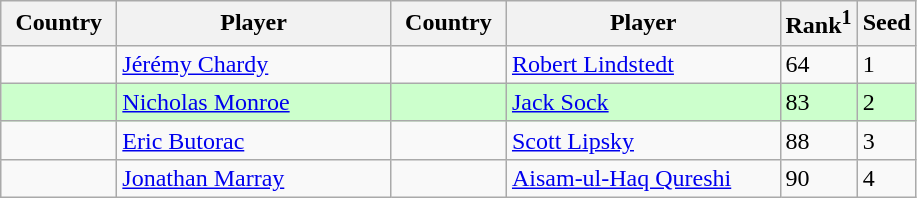<table class="sortable wikitable">
<tr>
<th width="70">Country</th>
<th width="175">Player</th>
<th width="70">Country</th>
<th width="175">Player</th>
<th>Rank<sup>1</sup></th>
<th>Seed</th>
</tr>
<tr>
<td></td>
<td><a href='#'>Jérémy Chardy</a></td>
<td></td>
<td><a href='#'>Robert Lindstedt</a></td>
<td>64</td>
<td>1</td>
</tr>
<tr style="background:#cfc;">
<td></td>
<td><a href='#'>Nicholas Monroe</a></td>
<td></td>
<td><a href='#'>Jack Sock</a></td>
<td>83</td>
<td>2</td>
</tr>
<tr>
<td></td>
<td><a href='#'>Eric Butorac</a></td>
<td></td>
<td><a href='#'>Scott Lipsky</a></td>
<td>88</td>
<td>3</td>
</tr>
<tr>
<td></td>
<td><a href='#'>Jonathan Marray</a></td>
<td></td>
<td><a href='#'>Aisam-ul-Haq Qureshi</a></td>
<td>90</td>
<td>4</td>
</tr>
</table>
